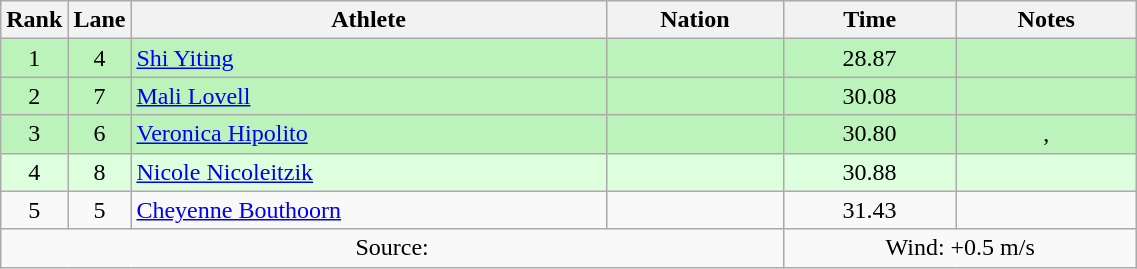<table class="wikitable sortable" style="text-align:center;width: 60%;">
<tr>
<th scope="col" style="width: 10px;">Rank</th>
<th scope="col" style="width: 10px;">Lane</th>
<th scope="col">Athlete</th>
<th scope="col">Nation</th>
<th scope="col">Time</th>
<th scope="col">Notes</th>
</tr>
<tr bgcolor=bbf3bb>
<td>1</td>
<td>4</td>
<td align=left><a href='#'>Shi Yiting</a></td>
<td align=left></td>
<td>28.87</td>
<td></td>
</tr>
<tr bgcolor=bbf3bb>
<td>2</td>
<td>7</td>
<td align=left><a href='#'>Mali Lovell</a></td>
<td align=left></td>
<td>30.08</td>
<td></td>
</tr>
<tr bgcolor=bbf3bb>
<td>3</td>
<td>6</td>
<td align=left><a href='#'>Veronica Hipolito</a></td>
<td align=left></td>
<td>30.80</td>
<td>, </td>
</tr>
<tr bgcolor=ddffdd>
<td>4</td>
<td>8</td>
<td align=left><a href='#'>Nicole Nicoleitzik</a></td>
<td align=left></td>
<td>30.88</td>
<td></td>
</tr>
<tr>
<td>5</td>
<td>5</td>
<td align=left><a href='#'>Cheyenne Bouthoorn</a></td>
<td align=left></td>
<td>31.43</td>
<td></td>
</tr>
<tr class="sortbottom">
<td colspan="4">Source:</td>
<td colspan="2">Wind: +0.5 m/s</td>
</tr>
</table>
